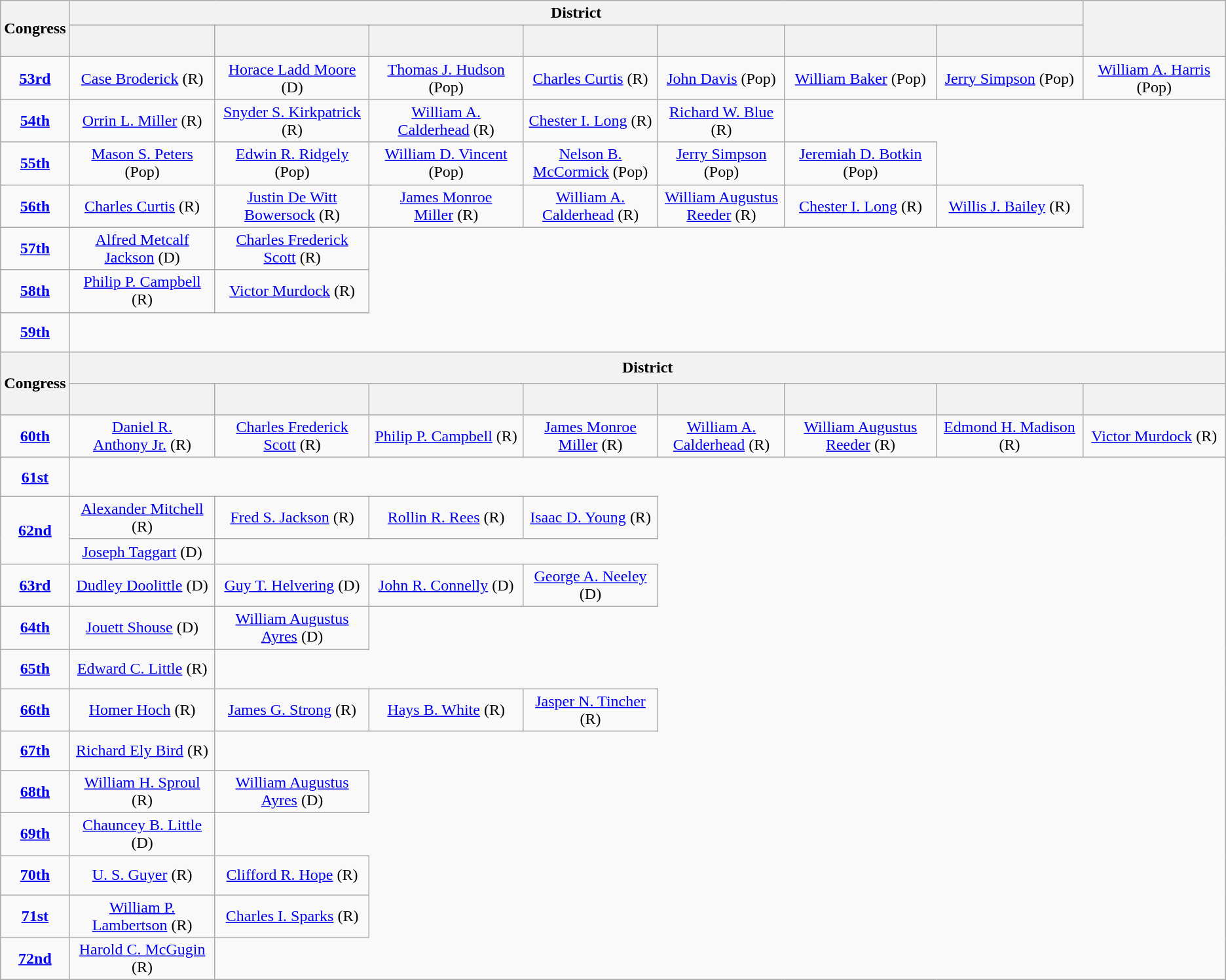<table class=wikitable style="text-align:center">
<tr>
<th rowspan=2>Congress</th>
<th colspan=7>District</th>
<th rowspan=2></th>
</tr>
<tr style="height:2em">
<th></th>
<th></th>
<th></th>
<th></th>
<th></th>
<th></th>
<th></th>
</tr>
<tr style="height:2.5em">
<td><strong><a href='#'>53rd</a></strong> </td>
<td><a href='#'>Case Broderick</a> (R)</td>
<td><a href='#'>Horace Ladd Moore</a> (D)</td>
<td><a href='#'>Thomas J. Hudson</a> (Pop)</td>
<td><a href='#'>Charles Curtis</a> (R)</td>
<td><a href='#'>John Davis</a> (Pop)</td>
<td><a href='#'>William Baker</a> (Pop)</td>
<td><a href='#'>Jerry Simpson</a> (Pop)</td>
<td><a href='#'>William A. Harris</a> (Pop)</td>
</tr>
<tr style="height:2.5em">
<td><strong><a href='#'>54th</a></strong> </td>
<td><a href='#'>Orrin L. Miller</a> (R)</td>
<td><a href='#'>Snyder S. Kirkpatrick</a> (R)</td>
<td><a href='#'>William A.<br>Calderhead</a> (R)</td>
<td><a href='#'>Chester I. Long</a> (R)</td>
<td><a href='#'>Richard W. Blue</a> (R)</td>
</tr>
<tr style="height:2.5em">
<td><strong><a href='#'>55th</a></strong> </td>
<td><a href='#'>Mason S. Peters</a> (Pop)</td>
<td><a href='#'>Edwin R. Ridgely</a> (Pop)</td>
<td><a href='#'>William D. Vincent</a> (Pop)</td>
<td><a href='#'>Nelson B.<br>McCormick</a> (Pop)</td>
<td><a href='#'>Jerry Simpson</a> (Pop)</td>
<td><a href='#'>Jeremiah D. Botkin</a> (Pop)</td>
</tr>
<tr style="height:2.5em">
<td><strong><a href='#'>56th</a></strong> </td>
<td><a href='#'>Charles Curtis</a> (R)</td>
<td><a href='#'>Justin De Witt<br>Bowersock</a> (R)</td>
<td><a href='#'>James Monroe<br>Miller</a> (R)</td>
<td><a href='#'>William A.<br>Calderhead</a> (R)</td>
<td><a href='#'>William Augustus<br>Reeder</a> (R)</td>
<td><a href='#'>Chester I. Long</a> (R)</td>
<td><a href='#'>Willis J. Bailey</a> (R)</td>
</tr>
<tr style="height:2.5em">
<td><strong><a href='#'>57th</a></strong> </td>
<td><a href='#'>Alfred Metcalf<br>Jackson</a> (D)</td>
<td><a href='#'>Charles Frederick<br>Scott</a> (R)</td>
</tr>
<tr style="height:2.5em">
<td><strong><a href='#'>58th</a></strong> </td>
<td><a href='#'>Philip P. Campbell</a> (R)</td>
<td><a href='#'>Victor Murdock</a> (R)</td>
</tr>
<tr style="height:2.5em">
<td><strong><a href='#'>59th</a></strong> </td>
</tr>
<tr style="height:2em">
<th rowspan=2>Congress</th>
<th colspan=8>District</th>
</tr>
<tr style="height:2em">
<th></th>
<th></th>
<th></th>
<th></th>
<th></th>
<th></th>
<th></th>
<th></th>
</tr>
<tr style="height:2.5em">
<td><strong><a href='#'>60th</a></strong> </td>
<td><a href='#'>Daniel R.<br>Anthony Jr.</a> (R)</td>
<td><a href='#'>Charles Frederick<br>Scott</a> (R)</td>
<td><a href='#'>Philip P. Campbell</a> (R)</td>
<td><a href='#'>James Monroe<br>Miller</a> (R)</td>
<td><a href='#'>William A.<br>Calderhead</a> (R)</td>
<td><a href='#'>William Augustus<br>Reeder</a> (R)</td>
<td><a href='#'>Edmond H. Madison</a> (R)</td>
<td><a href='#'>Victor Murdock</a> (R)</td>
</tr>
<tr style="height:2.5em">
<td><strong><a href='#'>61st</a></strong> </td>
</tr>
<tr style="height:2em">
<td rowspan=2><strong><a href='#'>62nd</a></strong> </td>
<td><a href='#'>Alexander Mitchell</a> (R)</td>
<td><a href='#'>Fred S. Jackson</a> (R)</td>
<td><a href='#'>Rollin R. Rees</a> (R)</td>
<td><a href='#'>Isaac D. Young</a> (R)</td>
</tr>
<tr style="height:1.25em">
<td><a href='#'>Joseph Taggart</a> (D)</td>
</tr>
<tr style="height:2.5em">
<td><strong><a href='#'>63rd</a></strong> </td>
<td><a href='#'>Dudley Doolittle</a> (D)</td>
<td><a href='#'>Guy T. Helvering</a> (D)</td>
<td><a href='#'>John R. Connelly</a> (D)</td>
<td><a href='#'>George A. Neeley</a> (D)</td>
</tr>
<tr style="height:2.5em">
<td><strong><a href='#'>64th</a></strong> </td>
<td><a href='#'>Jouett Shouse</a> (D)</td>
<td><a href='#'>William Augustus<br>Ayres</a> (D)</td>
</tr>
<tr style="height:2.5em">
<td><strong><a href='#'>65th</a></strong> </td>
<td><a href='#'>Edward C. Little</a> (R)</td>
</tr>
<tr style="height:2.5em">
<td><strong><a href='#'>66th</a></strong> </td>
<td><a href='#'>Homer Hoch</a> (R)</td>
<td><a href='#'>James G. Strong</a> (R)</td>
<td><a href='#'>Hays B. White</a> (R)</td>
<td><a href='#'>Jasper N. Tincher</a> (R)</td>
</tr>
<tr style="height:2.5em">
<td><strong><a href='#'>67th</a></strong> </td>
<td><a href='#'>Richard Ely Bird</a> (R)</td>
</tr>
<tr style="height:2.5em">
<td><strong><a href='#'>68th</a></strong> </td>
<td><a href='#'>William H. Sproul</a> (R)</td>
<td><a href='#'>William Augustus<br>Ayres</a> (D)</td>
</tr>
<tr style="height:2.5em">
<td><strong><a href='#'>69th</a></strong> </td>
<td><a href='#'>Chauncey B. Little</a> (D)</td>
</tr>
<tr style="height:2.5em">
<td><strong><a href='#'>70th</a></strong> </td>
<td><a href='#'>U. S. Guyer</a> (R)</td>
<td><a href='#'>Clifford R. Hope</a> (R)</td>
</tr>
<tr style="height:2.5em">
<td><strong><a href='#'>71st</a></strong> </td>
<td><a href='#'>William P.<br>Lambertson</a> (R)</td>
<td><a href='#'>Charles I. Sparks</a> (R)</td>
</tr>
<tr style="height:2.5em">
<td><strong><a href='#'>72nd</a></strong> </td>
<td><a href='#'>Harold C. McGugin</a> (R)</td>
</tr>
</table>
